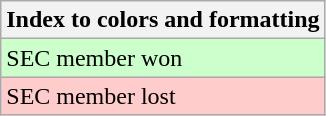<table class="wikitable">
<tr>
<th>Index to colors and formatting</th>
</tr>
<tr style="background:#cfc;">
<td>SEC member won</td>
</tr>
<tr style="background:#fcc;">
<td>SEC  member lost</td>
</tr>
</table>
